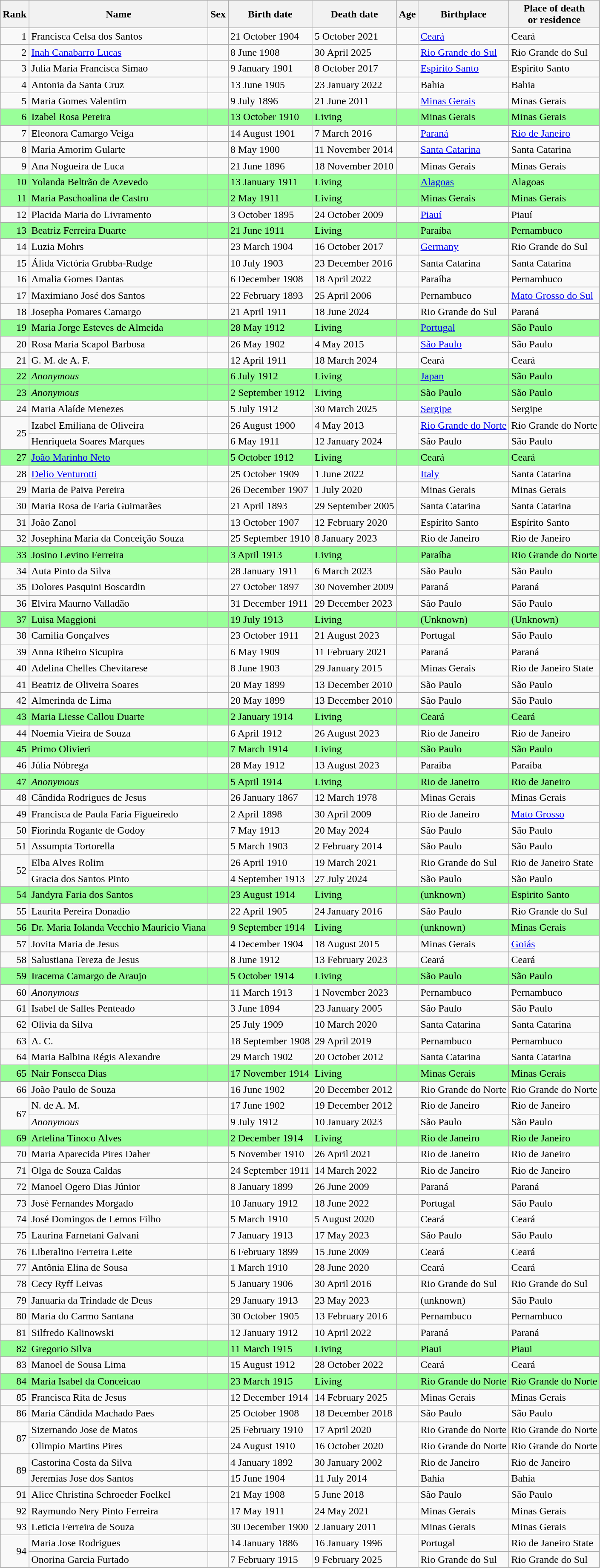<table class="wikitable sortable">
<tr>
<th>Rank</th>
<th>Name</th>
<th>Sex</th>
<th data-sort-type="date">Birth date</th>
<th data-sort-type="date">Death date</th>
<th>Age</th>
<th>Birthplace</th>
<th>Place of death <br> or residence</th>
</tr>
<tr>
<td align=right>1</td>
<td data-sort-value="Celsa">Francisca Celsa dos Santos</td>
<td></td>
<td>21 October 1904</td>
<td>5 October 2021</td>
<td></td>
<td><a href='#'>Ceará</a></td>
<td>Ceará</td>
</tr>
<tr>
<td align=right>2</td>
<td data-sort-value="Canabarro"><a href='#'>Inah Canabarro Lucas</a></td>
<td></td>
<td>8 June 1908</td>
<td>30 April 2025</td>
<td></td>
<td><a href='#'>Rio Grande do Sul</a></td>
<td>Rio Grande do Sul</td>
</tr>
<tr>
<td align=right>3</td>
<td data-sort-value="Maria">Julia Maria Francisca Simao</td>
<td></td>
<td>9 January 1901</td>
<td>8 October 2017</td>
<td></td>
<td><a href='#'>Espírito Santo</a></td>
<td>Espirito Santo</td>
</tr>
<tr>
<td align=right>4</td>
<td data-sort-value="Santa Cruz">Antonia da Santa Cruz</td>
<td></td>
<td>13 June 1905</td>
<td>23 January 2022</td>
<td></td>
<td>Bahia</td>
<td>Bahia</td>
</tr>
<tr>
<td align=right>5</td>
<td data-sort-value="Gomes Valentim">Maria Gomes Valentim</td>
<td></td>
<td>9 July 1896</td>
<td>21 June 2011</td>
<td></td>
<td><a href='#'>Minas Gerais</a></td>
<td>Minas Gerais</td>
</tr>
<tr style="background:#9f9;">
<td align=right>6</td>
<td data-sort-value="Rosa">Izabel Rosa Pereira</td>
<td></td>
<td>13 October 1910</td>
<td>Living</td>
<td></td>
<td>Minas Gerais</td>
<td>Minas Gerais</td>
</tr>
<tr>
<td align=right>7</td>
<td data-sort-value="Camargo">Eleonora Camargo Veiga</td>
<td></td>
<td>14 August 1901</td>
<td>7 March 2016</td>
<td></td>
<td><a href='#'>Paraná</a></td>
<td><a href='#'>Rio de Janeiro</a></td>
</tr>
<tr>
<td align=right>8</td>
<td data-sort-value="Amorim">Maria Amorim Gularte</td>
<td></td>
<td>8 May 1900</td>
<td>11 November 2014</td>
<td></td>
<td><a href='#'>Santa Catarina</a></td>
<td>Santa Catarina</td>
</tr>
<tr>
<td align=right>9</td>
<td data-sort-value="Nogueira">Ana Nogueira de Luca</td>
<td></td>
<td>21 June 1896</td>
<td>18 November 2010</td>
<td></td>
<td>Minas Gerais</td>
<td>Minas Gerais</td>
</tr>
<tr style="background:#9f9;">
<td align=right>10</td>
<td data-sort-value="Beltrão">Yolanda Beltrão de Azevedo</td>
<td></td>
<td>13 January 1911</td>
<td>Living</td>
<td></td>
<td><a href='#'>Alagoas</a></td>
<td>Alagoas</td>
</tr>
<tr style="background:#9f9;">
<td align=right>11</td>
<td data-sort-value="Castro">Maria Paschoalina de Castro</td>
<td></td>
<td>2 May 1911</td>
<td>Living</td>
<td></td>
<td>Minas Gerais</td>
<td>Minas Gerais</td>
</tr>
<tr>
<td align=right>12</td>
<td data-sort-value="Livramento">Placida Maria do Livramento</td>
<td></td>
<td>3 October 1895</td>
<td>24 October 2009</td>
<td></td>
<td><a href='#'>Piauí</a></td>
<td>Piauí</td>
</tr>
<tr style="background:#9f9;">
<td align=right>13</td>
<td data-sort-value="Ferreira">Beatriz Ferreira Duarte</td>
<td></td>
<td>21 June 1911</td>
<td>Living</td>
<td></td>
<td>Paraíba</td>
<td>Pernambuco</td>
</tr>
<tr>
<td align=right>14</td>
<td data-sort-value="Mohrs">Luzia Mohrs</td>
<td></td>
<td>23 March 1904</td>
<td>16 October 2017</td>
<td></td>
<td><a href='#'>Germany</a></td>
<td>Rio Grande do Sul</td>
</tr>
<tr>
<td align=right>15</td>
<td data-sort-value="Grubba">Álida Victória Grubba-Rudge</td>
<td></td>
<td>10 July 1903</td>
<td>23 December 2016</td>
<td></td>
<td>Santa Catarina</td>
<td>Santa Catarina</td>
</tr>
<tr>
<td align=right>16</td>
<td data-sort-value="Gomes Dantas">Amalia Gomes Dantas</td>
<td></td>
<td>6 December 1908</td>
<td>18 April 2022</td>
<td></td>
<td>Paraíba</td>
<td>Pernambuco</td>
</tr>
<tr>
<td align=right>17</td>
<td data-sort-value="Santos">Maximiano José dos Santos</td>
<td></td>
<td>22 February 1893</td>
<td>25 April 2006</td>
<td></td>
<td>Pernambuco</td>
<td><a href='#'>Mato Grosso do Sul</a></td>
</tr>
<tr>
<td align=right>18</td>
<td data-sort-value="Pomares">Josepha Pomares Camargo</td>
<td></td>
<td>21 April 1911</td>
<td>18 June 2024</td>
<td></td>
<td>Rio Grande do Sul</td>
<td>Paraná</td>
</tr>
<tr style="background:#9f9;">
<td align=right>19</td>
<td data-sort-value>Maria Jorge Esteves de Almeida</td>
<td></td>
<td>28 May 1912</td>
<td>Living</td>
<td></td>
<td><a href='#'>Portugal</a></td>
<td>São Paulo</td>
</tr>
<tr>
<td align=right>20</td>
<td data-sort-value="Scapol">Rosa Maria Scapol Barbosa</td>
<td></td>
<td>26 May 1902</td>
<td>4 May 2015</td>
<td></td>
<td><a href='#'>São Paulo</a></td>
<td>São Paulo</td>
</tr>
<tr>
<td align=right>21</td>
<td data-sort-value="A. F.">G. M. de A. F.</td>
<td></td>
<td>12 April 1911</td>
<td>18 March 2024</td>
<td></td>
<td>Ceará</td>
<td>Ceará</td>
</tr>
<tr style="background:#9f9;">
<td align=right>22</td>
<td data-sort-value><em>Anonymous</em></td>
<td></td>
<td>6 July 1912</td>
<td>Living</td>
<td></td>
<td><a href='#'>Japan</a></td>
<td>São Paulo</td>
</tr>
<tr style="background:#9f9;">
<td align=right>23</td>
<td data-sort-value="zzz"><em>Anonymous</em></td>
<td></td>
<td>2 September 1912</td>
<td>Living</td>
<td></td>
<td>São Paulo</td>
<td>São Paulo</td>
</tr>
<tr>
<td align=right>24</td>
<td data-sort-value="Menezes">Maria Alaíde Menezes</td>
<td></td>
<td>5 July 1912</td>
<td>30 March 2025</td>
<td></td>
<td><a href='#'>Sergipe</a></td>
<td>Sergipe</td>
</tr>
<tr>
<td rowspan=2 align=right>25</td>
<td data-sort-value="Oliveira">Izabel Emiliana de Oliveira</td>
<td></td>
<td>26 August 1900</td>
<td>4 May 2013</td>
<td rowspan=2></td>
<td><a href='#'>Rio Grande do Norte</a></td>
<td>Rio Grande do Norte</td>
</tr>
<tr>
<td data-sort-value="Soares">Henriqueta Soares Marques</td>
<td></td>
<td>6 May 1911</td>
<td>12 January 2024</td>
<td>São Paulo</td>
<td>São Paulo</td>
</tr>
<tr>
</tr>
<tr style="background:#9f9;">
<td align=right>27</td>
<td data-sort-value="Neto"><a href='#'>João Marinho Neto</a></td>
<td></td>
<td>5 October 1912</td>
<td>Living</td>
<td></td>
<td>Ceará</td>
<td>Ceará</td>
</tr>
<tr>
<td align=right>28</td>
<td data-sort-value="Venturotti"><a href='#'>Delio Venturotti</a></td>
<td></td>
<td>25 October 1909</td>
<td>1 June 2022</td>
<td></td>
<td><a href='#'>Italy</a></td>
<td>Santa Catarina</td>
</tr>
<tr>
<td align=right>29</td>
<td data-sort-value="Paiva">Maria de Paiva Pereira</td>
<td></td>
<td>26 December 1907</td>
<td>1 July 2020</td>
<td></td>
<td>Minas Gerais</td>
<td>Minas Gerais</td>
</tr>
<tr>
<td align=right>30</td>
<td data-sort-value="Faria">Maria Rosa de Faria Guimarães</td>
<td></td>
<td>21 April 1893</td>
<td>29 September 2005</td>
<td></td>
<td>Santa Catarina</td>
<td>Santa Catarina</td>
</tr>
<tr>
<td align=right>31</td>
<td data-sort-value="Zanol">João Zanol</td>
<td></td>
<td>13 October 1907</td>
<td>12 February 2020</td>
<td></td>
<td>Espírito Santo</td>
<td>Espírito Santo</td>
</tr>
<tr>
<td align=right>32</td>
<td data-sort-value="Conceição Souza">Josephina Maria da Conceição Souza</td>
<td></td>
<td>25 September 1910</td>
<td>8 January 2023</td>
<td></td>
<td>Rio de Janeiro</td>
<td>Rio de Janeiro</td>
</tr>
<tr style="background:#9f9;">
<td align=right>33</td>
<td data-sort-value="Levino">Josino Levino Ferreira</td>
<td></td>
<td>3 April 1913</td>
<td>Living</td>
<td></td>
<td>Paraíba</td>
<td>Rio Grande do Norte</td>
</tr>
<tr>
<td align=right>34</td>
<td data-sort-value="Pinto">Auta Pinto da Silva</td>
<td></td>
<td>28 January 1911</td>
<td>6 March 2023</td>
<td></td>
<td>São Paulo</td>
<td>São Paulo</td>
</tr>
<tr>
<td align=right>35</td>
<td data-sort-value="Pasquini">Dolores Pasquini Boscardin</td>
<td></td>
<td>27 October 1897</td>
<td>30 November 2009</td>
<td></td>
<td>Paraná</td>
<td>Paraná</td>
</tr>
<tr>
<td align=right>36</td>
<td data-sort-value="Maurno">Elvira Maurno Valladão</td>
<td></td>
<td>31 December 1911</td>
<td>29 December 2023</td>
<td></td>
<td>São Paulo</td>
<td>São Paulo</td>
</tr>
<tr style="background:#9f9;">
<td align=right>37</td>
<td data-sort-value="Luisa">Luisa Maggioni</td>
<td></td>
<td>19 July 1913</td>
<td>Living</td>
<td></td>
<td>(Unknown)</td>
<td>(Unknown)</td>
</tr>
<tr>
<td align=right>38</td>
<td data-sort-value="Gonçalves">Camilia Gonçalves</td>
<td></td>
<td>23 October 1911</td>
<td>21 August 2023</td>
<td></td>
<td>Portugal</td>
<td>São Paulo</td>
</tr>
<tr>
<td align=right>39</td>
<td data-sort-value="Ribeiro">Anna Ribeiro Sicupira</td>
<td></td>
<td>6 May 1909</td>
<td>11 February 2021</td>
<td></td>
<td>Paraná</td>
<td>Paraná</td>
</tr>
<tr>
<td align=right>40</td>
<td data-sort-value="Chelles">Adelina Chelles Chevitarese</td>
<td></td>
<td>8 June 1903</td>
<td>29 January 2015</td>
<td></td>
<td>Minas Gerais</td>
<td>Rio de Janeiro State</td>
</tr>
<tr>
<td align=right>41</td>
<td data-sort-value="Oliveira Soares">Beatriz de Oliveira Soares</td>
<td></td>
<td>20 May 1899</td>
<td>13 December 2010</td>
<td></td>
<td>São Paulo</td>
<td>São Paulo</td>
</tr>
<tr>
<td align=right>42</td>
<td data-sort-value="Lima">Almerinda de Lima</td>
<td></td>
<td>20 May 1899</td>
<td>13 December 2010</td>
<td></td>
<td>São Paulo</td>
<td>São Paulo</td>
</tr>
<tr>
</tr>
<tr style="background:#9f9;">
<td align=right>43</td>
<td data-sort-value="Callou">Maria Liesse Callou Duarte</td>
<td></td>
<td>2 January 1914</td>
<td>Living</td>
<td></td>
<td>Ceará</td>
<td>Ceará</td>
</tr>
<tr>
<td align=right>44</td>
<td data-sort-value="Vieira">Noemia Vieira de Souza</td>
<td></td>
<td>6 April 1912</td>
<td>26 August 2023</td>
<td></td>
<td>Rio de Janeiro</td>
<td>Rio de Janeiro</td>
</tr>
<tr>
</tr>
<tr style="background:#9f9;">
<td align=right>45</td>
<td data-sort-value="Olivieri">Primo Olivieri</td>
<td></td>
<td>7 March 1914</td>
<td>Living</td>
<td></td>
<td>São Paulo</td>
<td>São Paulo</td>
</tr>
<tr>
<td align=right>46</td>
<td data-sort-value="Nóbrega">Júlia Nóbrega</td>
<td></td>
<td>28 May 1912</td>
<td>13 August 2023</td>
<td></td>
<td>Paraíba</td>
<td>Paraíba</td>
</tr>
<tr style="background:#9f9;">
<td align=right>47</td>
<td data-sort-value="zzz"><em>Anonymous</em></td>
<td></td>
<td>5 April 1914</td>
<td>Living</td>
<td></td>
<td>Rio de Janeiro</td>
<td>Rio de Janeiro</td>
</tr>
<tr>
<td align=right>48</td>
<td data-sort-value="Rodrigues Jesus">Cândida Rodrigues de Jesus</td>
<td></td>
<td>26 January 1867</td>
<td>12 March 1978</td>
<td></td>
<td>Minas Gerais</td>
<td>Minas Gerais</td>
</tr>
<tr>
<td align=right>49</td>
<td data-sort-value="Paula">Francisca de Paula Faria Figueiredo</td>
<td></td>
<td>2 April 1898</td>
<td>30 April 2009</td>
<td></td>
<td>Rio de Janeiro</td>
<td><a href='#'>Mato Grosso</a></td>
</tr>
<tr>
<td align=right>50</td>
<td data-sort-value="Rogante">Fiorinda Rogante de Godoy</td>
<td></td>
<td>7 May 1913</td>
<td>20 May 2024</td>
<td></td>
<td>São Paulo</td>
<td>São Paulo</td>
</tr>
<tr>
<td align=right>51</td>
<td data-sort-value="Tortorella">Assumpta Tortorella</td>
<td></td>
<td>5 March 1903</td>
<td>2 February 2014</td>
<td></td>
<td>São Paulo</td>
<td>São Paulo</td>
</tr>
<tr>
<td rowspan=2 align=right>52</td>
<td data-sort-value="Rolim">Elba Alves Rolim</td>
<td></td>
<td>26 April 1910</td>
<td>19 March 2021</td>
<td rowspan=2></td>
<td>Rio Grande do Sul</td>
<td>Rio de Janeiro State</td>
</tr>
<tr>
<td data-sort-value="Santos Pinto">Gracia dos Santos Pinto</td>
<td></td>
<td>4 September 1913</td>
<td>27 July 2024</td>
<td>São Paulo</td>
<td>São Paulo</td>
</tr>
<tr style="background:#9f9;">
<td align=right>54</td>
<td data-sort-value="Santos">Jandyra Faria dos Santos</td>
<td></td>
<td>23 August 1914</td>
<td>Living</td>
<td></td>
<td>(unknown)</td>
<td>Espirito Santo</td>
</tr>
<tr>
<td align=right>55</td>
<td data-sort-value="Pereira">Laurita Pereira Donadio</td>
<td></td>
<td>22 April 1905</td>
<td>24 January 2016</td>
<td></td>
<td>São Paulo</td>
<td>Rio Grande do Sul</td>
</tr>
<tr style="background:#9f9;">
<td align=right>56</td>
<td data-sort-value="Viana">Dr. Maria Iolanda Vecchio Mauricio Viana</td>
<td></td>
<td>9 September 1914</td>
<td>Living</td>
<td></td>
<td>(unknown)</td>
<td>Minas Gerais</td>
</tr>
<tr>
<td align=right>57</td>
<td data-sort-value="Jesus, Jovita">Jovita Maria de Jesus</td>
<td></td>
<td>4 December 1904</td>
<td>18 August 2015</td>
<td></td>
<td>Minas Gerais</td>
<td><a href='#'>Goiás</a></td>
</tr>
<tr>
</tr>
<tr>
<td align=right>58</td>
<td data-sort-value="Jesus, Salustiana">Salustiana Tereza de Jesus</td>
<td></td>
<td>8 June 1912</td>
<td>13 February 2023</td>
<td></td>
<td>Ceará</td>
<td>Ceará</td>
</tr>
<tr style="background:#9f9;">
<td align=right>59</td>
<td data-sort-value="Iracema Camargo de Araujo">Iracema Camargo de Araujo</td>
<td></td>
<td>5 October 1914</td>
<td>Living</td>
<td></td>
<td>São Paulo</td>
<td>São Paulo</td>
</tr>
<tr>
<td align=right>60</td>
<td data-sort-value="zzz"><em>Anonymous</em></td>
<td></td>
<td>11 March 1913</td>
<td>1 November 2023</td>
<td></td>
<td>Pernambuco</td>
<td>Pernambuco</td>
</tr>
<tr>
<td align=right>61</td>
<td data-sort-value="Salles">Isabel de Salles Penteado</td>
<td></td>
<td>3 June 1894</td>
<td>23 January 2005</td>
<td></td>
<td>São Paulo</td>
<td>São Paulo</td>
</tr>
<tr>
<td align=right>62</td>
<td data-sort-value="Silva">Olivia da Silva</td>
<td></td>
<td>25 July 1909</td>
<td>10 March 2020</td>
<td></td>
<td>Santa Catarina</td>
<td>Santa Catarina</td>
</tr>
<tr>
<td align=right>63</td>
<td data-sort-value="C.">A. C.</td>
<td></td>
<td>18 September 1908</td>
<td>29 April 2019</td>
<td></td>
<td>Pernambuco</td>
<td>Pernambuco</td>
</tr>
<tr>
<td align=right>64</td>
<td data-sort-value="Régis">Maria Balbina Régis Alexandre</td>
<td></td>
<td>29 March 1902</td>
<td>20 October 2012</td>
<td></td>
<td>Santa Catarina</td>
<td>Santa Catarina</td>
</tr>
<tr style="background:#9f9;">
<td align=right>65</td>
<td data-sort-value="Dias">Nair Fonseca Dias</td>
<td></td>
<td>17 November 1914</td>
<td>Living</td>
<td></td>
<td>Minas Gerais</td>
<td>Minas Gerais</td>
</tr>
<tr>
<td align=right>66</td>
<td data-sort-value="Souza">João Paulo de Souza</td>
<td></td>
<td>16 June 1902</td>
<td>20 December 2012</td>
<td></td>
<td>Rio Grande do Norte</td>
<td>Rio Grande do Norte</td>
</tr>
<tr>
<td rowspan=2 align=right>67</td>
<td data-sort-value="A. M.">N. de A. M.</td>
<td></td>
<td>17 June 1902</td>
<td>19 December 2012</td>
<td rowspan=2></td>
<td>Rio de Janeiro</td>
<td>Rio de Janeiro</td>
</tr>
<tr>
<td data-sort-value="zzz"><em>Anonymous</em></td>
<td></td>
<td>9 July 1912</td>
<td>10 January 2023</td>
<td>São Paulo</td>
<td>São Paulo</td>
</tr>
<tr style="background:#9f9;">
<td align=right>69</td>
<td data-sort-value="Alves">Artelina Tinoco Alves</td>
<td></td>
<td>2 December 1914</td>
<td>Living</td>
<td></td>
<td>Rio de Janeiro</td>
<td>Rio de Janeiro</td>
</tr>
<tr>
<td align=right>70</td>
<td data-sort-value="Pires">Maria Aparecida Pires Daher</td>
<td></td>
<td>5 November 1910</td>
<td>26 April 2021</td>
<td></td>
<td>Rio de Janeiro</td>
<td>Rio de Janeiro</td>
</tr>
<tr>
<td align=right>71</td>
<td data-sort-value="Souza Caldas">Olga de Souza Caldas</td>
<td></td>
<td>24 September 1911</td>
<td>14 March 2022</td>
<td></td>
<td>Rio de Janeiro</td>
<td>Rio de Janeiro</td>
</tr>
<tr>
<td align=right>72</td>
<td data-sort-value="Dias">Manoel Ogero Dias Júnior</td>
<td></td>
<td>8 January 1899</td>
<td>26 June 2009</td>
<td></td>
<td>Paraná</td>
<td>Paraná</td>
</tr>
<tr>
<td align=right>73</td>
<td data-sort-value="Fernandes">José Fernandes Morgado</td>
<td></td>
<td>10 January 1912</td>
<td>18 June 2022</td>
<td></td>
<td>Portugal</td>
<td>São Paulo</td>
</tr>
<tr>
<td align=right>74</td>
<td data-sort-value="Domingos">José Domingos de Lemos Filho</td>
<td></td>
<td>5 March 1910</td>
<td>5 August 2020</td>
<td></td>
<td>Ceará</td>
<td>Ceará</td>
</tr>
<tr>
<td align=right>75</td>
<td data-sort-value="Farnetani">Laurina Farnetani Galvani</td>
<td></td>
<td>7 January 1913</td>
<td>17 May 2023</td>
<td></td>
<td>São Paulo</td>
<td>São Paulo</td>
</tr>
<tr>
<td align=right>76</td>
<td data-sort-value="Ferreira">Liberalino Ferreira Leite</td>
<td></td>
<td>6 February 1899</td>
<td>15 June 2009</td>
<td></td>
<td>Ceará</td>
<td>Ceará</td>
</tr>
<tr>
<td align=right>77</td>
<td data-sort-value="Sousa">Antônia Elina de Sousa</td>
<td></td>
<td>1 March 1910</td>
<td>28 June 2020</td>
<td></td>
<td>Ceará</td>
<td>Ceará</td>
</tr>
<tr>
<td align=right>78</td>
<td data-sort-value="Ryff">Cecy Ryff Leivas</td>
<td></td>
<td>5 January 1906</td>
<td>30 April 2016</td>
<td></td>
<td>Rio Grande do Sul</td>
<td>Rio Grande do Sul</td>
</tr>
<tr>
<td align=right>79</td>
<td data-sort-value="Trindade">Januaria da Trindade de Deus</td>
<td></td>
<td>29 January 1913</td>
<td>23 May 2023</td>
<td></td>
<td>(unknown)</td>
<td>São Paulo</td>
</tr>
<tr>
<td align=right>80</td>
<td data-sort-value="Carmo">Maria do Carmo Santana</td>
<td></td>
<td>30 October 1905</td>
<td>13 February 2016</td>
<td></td>
<td>Pernambuco</td>
<td>Pernambuco</td>
</tr>
<tr>
<td align=right>81</td>
<td data-sort-value="Kalinowski">Silfredo Kalinowski</td>
<td></td>
<td>12 January 1912</td>
<td>10 April 2022</td>
<td></td>
<td>Paraná</td>
<td>Paraná</td>
</tr>
<tr style="background:#9f9;">
<td align=right>82</td>
<td data-sort-value="Silva">Gregorio Silva </td>
<td></td>
<td>11 March 1915</td>
<td>Living</td>
<td></td>
<td>Piaui</td>
<td>Piaui</td>
</tr>
<tr>
<td align=right>83</td>
<td data-sort-value="Sousa Lima">Manoel de Sousa Lima</td>
<td></td>
<td>15 August 1912</td>
<td>28 October 2022</td>
<td></td>
<td>Ceará</td>
<td>Ceará</td>
</tr>
<tr style="background:#9f9;">
<td align=right>84</td>
<td data-sort-value="Isabel">Maria Isabel da Conceicao</td>
<td></td>
<td>23 March 1915</td>
<td>Living</td>
<td></td>
<td>Rio Grande do Norte</td>
<td>Rio Grande do Norte</td>
</tr>
<tr>
<td align=right>85</td>
<td data-sort-value="Jesus">Francisca Rita de Jesus</td>
<td></td>
<td>12 December 1914</td>
<td>14 February 2025</td>
<td></td>
<td>Minas Gerais</td>
<td>Minas Gerais</td>
</tr>
<tr>
<td align=right>86</td>
<td data-sort-value="Machado">Maria Cândida Machado Paes</td>
<td></td>
<td>25 October 1908</td>
<td>18 December 2018</td>
<td></td>
<td>São Paulo</td>
<td>São Paulo</td>
</tr>
<tr>
<td rowspan=2 align=right>87</td>
<td data-sort-value="Matos">Sizernando Jose de Matos</td>
<td></td>
<td>25 February 1910</td>
<td>17 April 2020</td>
<td rowspan=2></td>
<td>Rio Grande do Norte</td>
<td>Rio Grande do Norte</td>
</tr>
<tr>
<td data-sort-value="Pires">Olimpio Martins Pires</td>
<td></td>
<td>24 August 1910</td>
<td>16 October 2020</td>
<td>Rio Grande do Norte</td>
<td>Rio Grande do Norte</td>
</tr>
<tr>
<td rowspan=2 align=right>89</td>
<td data-sort-value="Silva">Castorina Costa da Silva</td>
<td></td>
<td>4 January 1892</td>
<td>30 January 2002</td>
<td rowspan=2></td>
<td>Rio de Janeiro</td>
<td>Rio de Janeiro</td>
</tr>
<tr>
<td data-sort-value="Santos">Jeremias Jose dos Santos</td>
<td></td>
<td>15 June 1904</td>
<td>11 July 2014</td>
<td>Bahia</td>
<td>Bahia</td>
</tr>
<tr>
<td align=right>91</td>
<td data-sort-value="Foelkel">Alice Christina Schroeder Foelkel</td>
<td></td>
<td>21 May 1908</td>
<td>5 June 2018</td>
<td></td>
<td>São Paulo</td>
<td>São Paulo</td>
</tr>
<tr>
<td align=right>92</td>
<td data-sort-value="Ferreira">Raymundo Nery Pinto Ferreira</td>
<td></td>
<td>17 May 1911</td>
<td>24 May 2021</td>
<td></td>
<td>Minas Gerais</td>
<td>Minas Gerais</td>
</tr>
<tr>
<td align=right>93</td>
<td data-sort-value="Ferreira">Leticia Ferreira de Souza</td>
<td></td>
<td>30 December 1900</td>
<td>2 January 2011</td>
<td></td>
<td>Minas Gerais</td>
<td>Minas Gerais</td>
</tr>
<tr>
<td rowspan=2 align=right>94</td>
<td data-sort-value="Jose">Maria Jose Rodrigues</td>
<td></td>
<td>14 January 1886</td>
<td>16 January 1996</td>
<td rowspan=2></td>
<td>Portugal</td>
<td>Rio de Janeiro State</td>
</tr>
<tr>
<td data-sort-value="Souza">Onorina Garcia Furtado</td>
<td></td>
<td>7 February 1915</td>
<td>9 February 2025</td>
<td>Rio Grande do Sul</td>
<td>Rio Grande do Sul</td>
</tr>
</table>
